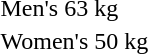<table>
<tr>
<td rowspan=2>Men's 63 kg</td>
<td rowspan=2 nowrap></td>
<td rowspan=2 nowrap></td>
<td nowrap></td>
</tr>
<tr>
<td></td>
</tr>
<tr>
<td rowspan=2>Women's 50 kg</td>
<td rowspan=2></td>
<td rowspan=2></td>
<td></td>
</tr>
<tr>
<td></td>
</tr>
</table>
